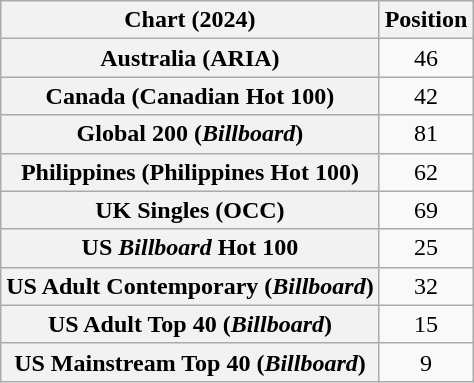<table class="wikitable sortable plainrowheaders" style="text-align:center">
<tr>
<th scope="col">Chart (2024)</th>
<th scope="col">Position</th>
</tr>
<tr>
<th scope="row">Australia (ARIA)</th>
<td>46</td>
</tr>
<tr>
<th scope="row">Canada (Canadian Hot 100)</th>
<td>42</td>
</tr>
<tr>
<th scope="row">Global 200 (<em>Billboard</em>)</th>
<td>81</td>
</tr>
<tr>
<th scope="row">Philippines (Philippines Hot 100)</th>
<td>62</td>
</tr>
<tr>
<th scope="row">UK Singles (OCC)</th>
<td>69</td>
</tr>
<tr>
<th scope="row">US <em>Billboard</em> Hot 100</th>
<td>25</td>
</tr>
<tr>
<th scope="row">US Adult Contemporary (<em>Billboard</em>)</th>
<td>32</td>
</tr>
<tr>
<th scope="row">US Adult Top 40 (<em>Billboard</em>)</th>
<td>15</td>
</tr>
<tr>
<th scope="row">US Mainstream Top 40 (<em>Billboard</em>)</th>
<td>9</td>
</tr>
</table>
